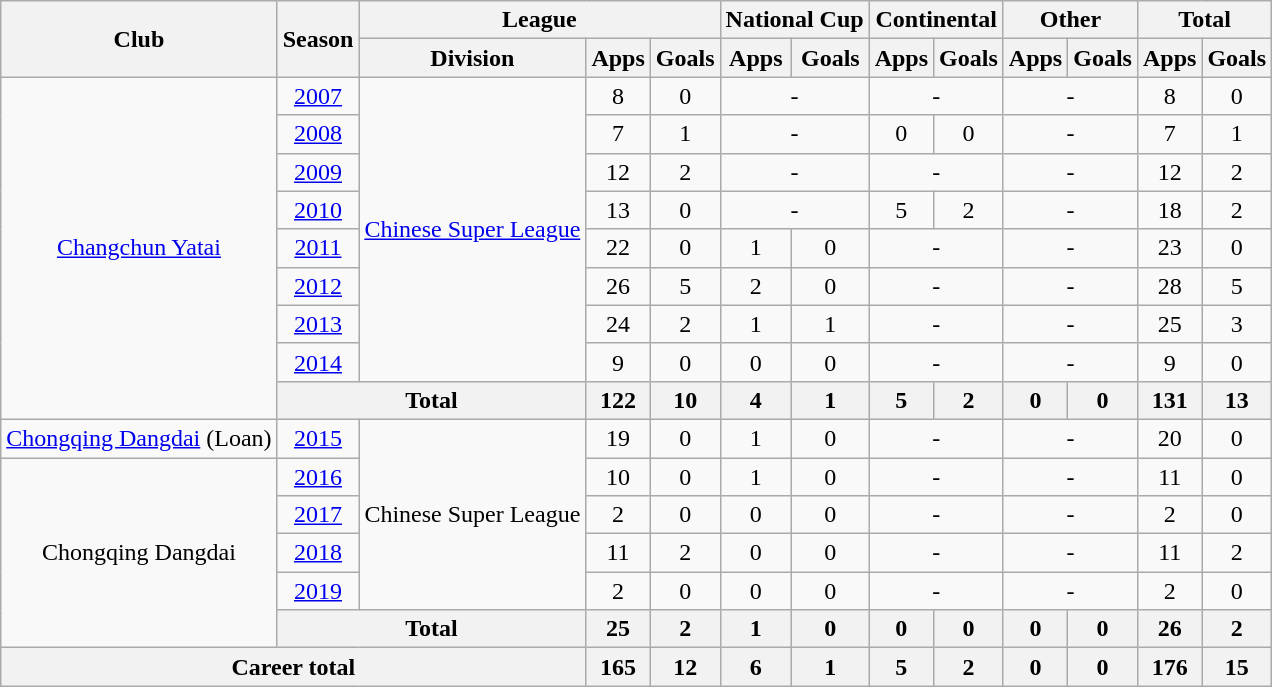<table class="wikitable" style="text-align: center">
<tr>
<th rowspan="2">Club</th>
<th rowspan="2">Season</th>
<th colspan="3">League</th>
<th colspan="2">National Cup</th>
<th colspan="2">Continental</th>
<th colspan="2">Other</th>
<th colspan="2">Total</th>
</tr>
<tr>
<th>Division</th>
<th>Apps</th>
<th>Goals</th>
<th>Apps</th>
<th>Goals</th>
<th>Apps</th>
<th>Goals</th>
<th>Apps</th>
<th>Goals</th>
<th>Apps</th>
<th>Goals</th>
</tr>
<tr>
<td rowspan="9"><a href='#'>Changchun Yatai</a></td>
<td><a href='#'>2007</a></td>
<td rowspan="8"><a href='#'>Chinese Super League</a></td>
<td>8</td>
<td>0</td>
<td colspan="2">-</td>
<td colspan="2">-</td>
<td colspan="2">-</td>
<td>8</td>
<td>0</td>
</tr>
<tr>
<td><a href='#'>2008</a></td>
<td>7</td>
<td>1</td>
<td colspan="2">-</td>
<td>0</td>
<td>0</td>
<td colspan="2">-</td>
<td>7</td>
<td>1</td>
</tr>
<tr>
<td><a href='#'>2009</a></td>
<td>12</td>
<td>2</td>
<td colspan="2">-</td>
<td colspan="2">-</td>
<td colspan="2">-</td>
<td>12</td>
<td>2</td>
</tr>
<tr>
<td><a href='#'>2010</a></td>
<td>13</td>
<td>0</td>
<td colspan="2">-</td>
<td>5</td>
<td>2</td>
<td colspan="2">-</td>
<td>18</td>
<td>2</td>
</tr>
<tr>
<td><a href='#'>2011</a></td>
<td>22</td>
<td>0</td>
<td>1</td>
<td>0</td>
<td colspan="2">-</td>
<td colspan="2">-</td>
<td>23</td>
<td>0</td>
</tr>
<tr>
<td><a href='#'>2012</a></td>
<td>26</td>
<td>5</td>
<td>2</td>
<td>0</td>
<td colspan="2">-</td>
<td colspan="2">-</td>
<td>28</td>
<td>5</td>
</tr>
<tr>
<td><a href='#'>2013</a></td>
<td>24</td>
<td>2</td>
<td>1</td>
<td>1</td>
<td colspan="2">-</td>
<td colspan="2">-</td>
<td>25</td>
<td>3</td>
</tr>
<tr>
<td><a href='#'>2014</a></td>
<td>9</td>
<td>0</td>
<td>0</td>
<td>0</td>
<td colspan="2">-</td>
<td colspan="2">-</td>
<td>9</td>
<td>0</td>
</tr>
<tr>
<th colspan="2">Total</th>
<th>122</th>
<th>10</th>
<th>4</th>
<th>1</th>
<th>5</th>
<th>2</th>
<th>0</th>
<th>0</th>
<th>131</th>
<th>13</th>
</tr>
<tr>
<td><a href='#'>Chongqing Dangdai</a> (Loan)</td>
<td><a href='#'>2015</a></td>
<td rowspan="5">Chinese Super League</td>
<td>19</td>
<td>0</td>
<td>1</td>
<td>0</td>
<td colspan="2">-</td>
<td colspan="2">-</td>
<td>20</td>
<td>0</td>
</tr>
<tr>
<td rowspan="5">Chongqing Dangdai</td>
<td><a href='#'>2016</a></td>
<td>10</td>
<td>0</td>
<td>1</td>
<td>0</td>
<td colspan="2">-</td>
<td colspan="2">-</td>
<td>11</td>
<td>0</td>
</tr>
<tr>
<td><a href='#'>2017</a></td>
<td>2</td>
<td>0</td>
<td>0</td>
<td>0</td>
<td colspan="2">-</td>
<td colspan="2">-</td>
<td>2</td>
<td>0</td>
</tr>
<tr>
<td><a href='#'>2018</a></td>
<td>11</td>
<td>2</td>
<td>0</td>
<td>0</td>
<td colspan="2">-</td>
<td colspan="2">-</td>
<td>11</td>
<td>2</td>
</tr>
<tr>
<td><a href='#'>2019</a></td>
<td>2</td>
<td>0</td>
<td>0</td>
<td>0</td>
<td colspan="2">-</td>
<td colspan="2">-</td>
<td>2</td>
<td>0</td>
</tr>
<tr>
<th colspan="2">Total</th>
<th>25</th>
<th>2</th>
<th>1</th>
<th>0</th>
<th>0</th>
<th>0</th>
<th>0</th>
<th>0</th>
<th>26</th>
<th>2</th>
</tr>
<tr>
<th colspan=3>Career total</th>
<th>165</th>
<th>12</th>
<th>6</th>
<th>1</th>
<th>5</th>
<th>2</th>
<th>0</th>
<th>0</th>
<th>176</th>
<th>15</th>
</tr>
</table>
